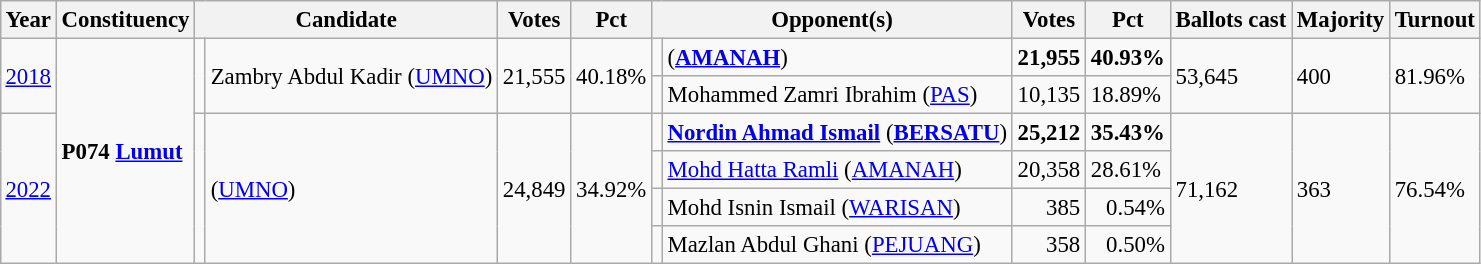<table class="wikitable" style="margin:0.5em ; font-size:95%">
<tr>
<th>Year</th>
<th>Constituency</th>
<th colspan=2>Candidate</th>
<th>Votes</th>
<th>Pct</th>
<th colspan=2>Opponent(s)</th>
<th>Votes</th>
<th>Pct</th>
<th>Ballots cast</th>
<th>Majority</th>
<th>Turnout</th>
</tr>
<tr>
<td rowspan=2><a href='#'>2018</a></td>
<td rowspan=6><strong>P074 <a href='#'>Lumut</a></strong></td>
<td rowspan=2 ></td>
<td rowspan=2>Zambry Abdul Kadir (<a href='#'>UMNO</a>)</td>
<td rowspan=2 align="right">21,555</td>
<td rowspan=2>40.18%</td>
<td></td>
<td> (<strong><a href='#'>AMANAH</a></strong>)</td>
<td align="right"><strong>21,955</strong></td>
<td><strong>40.93%</strong></td>
<td rowspan=2>53,645</td>
<td rowspan=2>400</td>
<td rowspan=2>81.96%</td>
</tr>
<tr>
<td></td>
<td>Mohammed Zamri Ibrahim (<a href='#'>PAS</a>)</td>
<td align="right">10,135</td>
<td>18.89%</td>
</tr>
<tr>
<td rowspan=4><a href='#'>2022</a></td>
<td rowspan=4 ></td>
<td rowspan=4> (<a href='#'>UMNO</a>)</td>
<td rowspan=4 align="right">24,849</td>
<td rowspan=4>34.92%</td>
<td bgcolor=></td>
<td><strong><a href='#'>Nordin Ahmad Ismail</a></strong> (<a href='#'><strong>BERSATU</strong></a>)</td>
<td align="right"><strong>25,212</strong></td>
<td><strong>35.43%</strong></td>
<td rowspan=4>71,162</td>
<td rowspan=4>363</td>
<td rowspan=4>76.54%</td>
</tr>
<tr>
<td></td>
<td><a href='#'>Mohd Hatta Ramli</a> (<a href='#'>AMANAH</a>)</td>
<td align="right">20,358</td>
<td>28.61%</td>
</tr>
<tr>
<td></td>
<td>Mohd Isnin Ismail (<a href='#'>WARISAN</a>)</td>
<td align="right">385</td>
<td align=right>0.54%</td>
</tr>
<tr>
<td bgcolor=></td>
<td>Mazlan Abdul Ghani (<a href='#'>PEJUANG</a>)</td>
<td align="right">358</td>
<td align=right>0.50%</td>
</tr>
</table>
